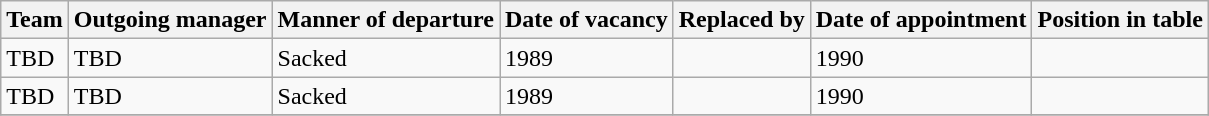<table class="wikitable">
<tr>
<th>Team</th>
<th>Outgoing manager</th>
<th>Manner of departure</th>
<th>Date of vacancy</th>
<th>Replaced by</th>
<th>Date of appointment</th>
<th>Position in table</th>
</tr>
<tr>
<td>TBD</td>
<td> TBD</td>
<td>Sacked</td>
<td>1989</td>
<td></td>
<td>1990</td>
<td></td>
</tr>
<tr>
<td>TBD</td>
<td> TBD</td>
<td>Sacked</td>
<td>1989</td>
<td></td>
<td>1990</td>
<td></td>
</tr>
<tr>
</tr>
</table>
